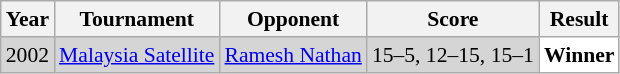<table class="sortable wikitable" style="font-size: 90%;">
<tr>
<th>Year</th>
<th>Tournament</th>
<th>Opponent</th>
<th>Score</th>
<th>Result</th>
</tr>
<tr style="background:#D5D5D5">
<td align="center">2002</td>
<td align="left"><a href='#'>Malaysia Satellite</a></td>
<td align="left"> <a href='#'>Ramesh Nathan</a></td>
<td align="left">15–5, 12–15, 15–1</td>
<td style="text-align:left; background:white"> <strong>Winner</strong></td>
</tr>
</table>
